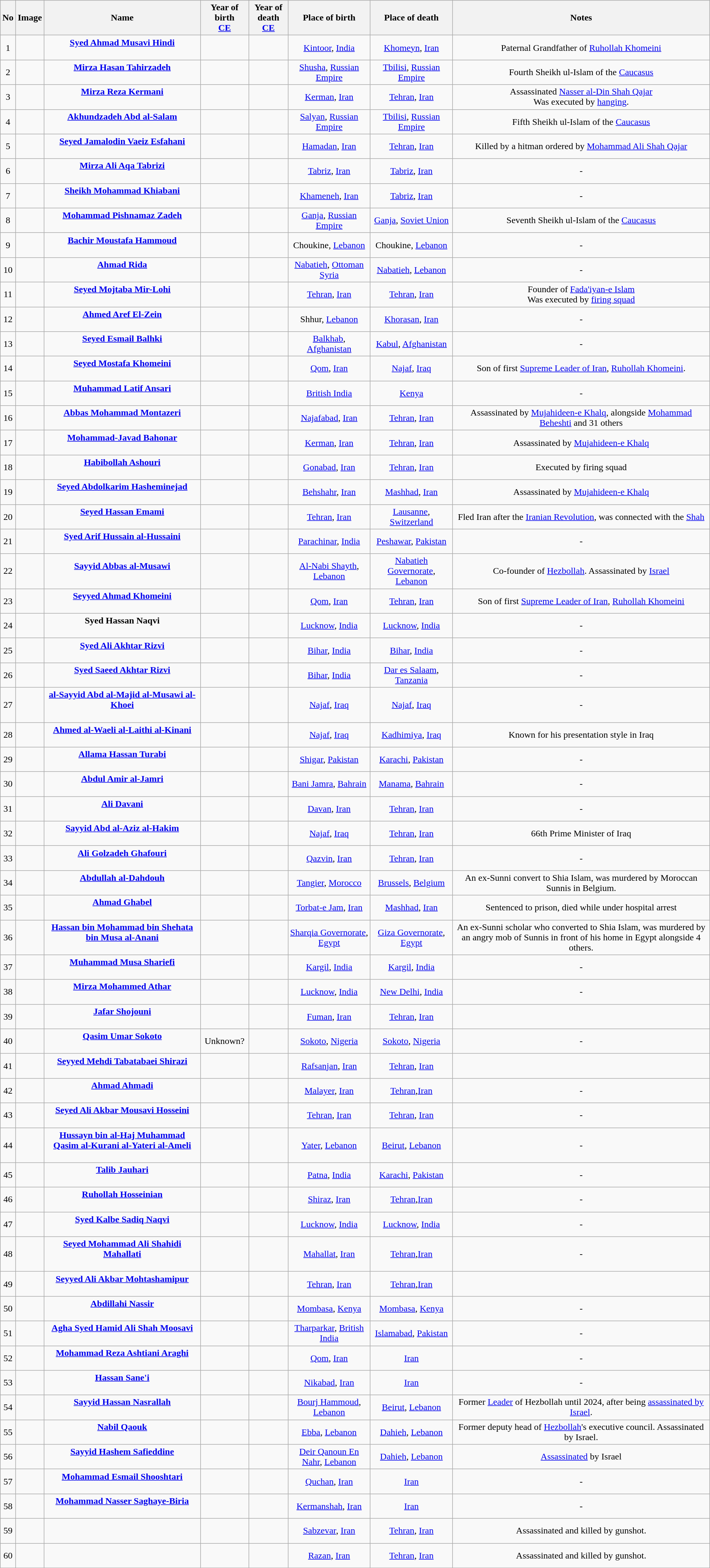<table class="wikitable sortable" style="text-align:center">
<tr>
<th><strong>No</strong></th>
<th><strong>Image</strong></th>
<th><strong>Name</strong></th>
<th><strong>Year of birth</strong><br><a href='#'>CE</a></th>
<th><strong>Year of death</strong><br><a href='#'>CE</a></th>
<th><strong>Place of birth</strong></th>
<th><strong>Place of death</strong></th>
<th><strong>Notes</strong></th>
</tr>
<tr>
<td>1</td>
<td></td>
<td><strong><a href='#'>Syed Ahmad Musavi Hindi</a> <br><br> </strong></td>
<td></td>
<td></td>
<td> <a href='#'>Kintoor</a>, <a href='#'>India</a></td>
<td> <a href='#'>Khomeyn</a>, <a href='#'>Iran</a></td>
<td>Paternal Grandfather of <a href='#'>Ruhollah Khomeini</a></td>
</tr>
<tr>
<td>2</td>
<td></td>
<td><strong><a href='#'>Mirza Hasan Tahirzadeh</a> <br><br> </strong></td>
<td></td>
<td></td>
<td> <a href='#'>Shusha</a>, <a href='#'>Russian Empire</a></td>
<td> <a href='#'>Tbilisi</a>, <a href='#'>Russian Empire</a></td>
<td>Fourth Sheikh ul-Islam of the <a href='#'>Caucasus</a></td>
</tr>
<tr>
<td>3</td>
<td></td>
<td><strong><a href='#'>Mirza Reza Kermani</a> <br><br> </strong></td>
<td></td>
<td></td>
<td> <a href='#'>Kerman</a>, <a href='#'>Iran</a></td>
<td> <a href='#'>Tehran</a>, <a href='#'>Iran</a></td>
<td>Assassinated <a href='#'>Nasser al-Din Shah Qajar</a><br>Was executed by <a href='#'>hanging</a>.</td>
</tr>
<tr>
<td>4</td>
<td></td>
<td><strong><a href='#'>Akhundzadeh Abd al-Salam</a> <br><br> </strong></td>
<td></td>
<td></td>
<td> <a href='#'>Salyan</a>, <a href='#'>Russian Empire</a></td>
<td> <a href='#'>Tbilisi</a>, <a href='#'>Russian Empire</a></td>
<td>Fifth Sheikh ul-Islam of the <a href='#'>Caucasus</a></td>
</tr>
<tr>
<td>5</td>
<td></td>
<td><strong><a href='#'>Seyed Jamalodin Vaeiz Esfahani</a> <br><br> </strong></td>
<td></td>
<td></td>
<td> <a href='#'>Hamadan</a>, <a href='#'>Iran</a></td>
<td> <a href='#'>Tehran</a>, <a href='#'>Iran</a></td>
<td>Killed by a hitman ordered by <a href='#'>Mohammad Ali Shah Qajar</a></td>
</tr>
<tr>
<td>6</td>
<td></td>
<td><strong><a href='#'>Mirza Ali Aqa Tabrizi</a> <br><br> </strong></td>
<td></td>
<td></td>
<td> <a href='#'>Tabriz</a>, <a href='#'>Iran</a></td>
<td> <a href='#'>Tabriz</a>, <a href='#'>Iran</a></td>
<td>-</td>
</tr>
<tr>
<td>7</td>
<td></td>
<td><strong><a href='#'>Sheikh Mohammad Khiabani</a> <br><br> </strong></td>
<td></td>
<td></td>
<td> <a href='#'>Khameneh</a>, <a href='#'>Iran</a></td>
<td> <a href='#'>Tabriz</a>, <a href='#'>Iran</a></td>
<td>-</td>
</tr>
<tr>
<td>8</td>
<td></td>
<td><strong><a href='#'>Mohammad Pishnamaz Zadeh</a> <br><br> </strong></td>
<td></td>
<td></td>
<td> <a href='#'>Ganja</a>, <a href='#'>Russian Empire</a></td>
<td> <a href='#'>Ganja</a>, <a href='#'>Soviet Union</a></td>
<td>Seventh Sheikh ul-Islam of the <a href='#'>Caucasus</a></td>
</tr>
<tr>
<td>9</td>
<td></td>
<td><strong><a href='#'>Bachir Moustafa Hammoud</a> <br><br> </strong></td>
<td></td>
<td></td>
<td> Choukine, <a href='#'>Lebanon</a></td>
<td> Choukine, <a href='#'>Lebanon</a></td>
<td>-</td>
</tr>
<tr>
<td>10</td>
<td></td>
<td><strong><a href='#'>Ahmad Rida</a> <br><br> </strong></td>
<td></td>
<td></td>
<td> <a href='#'>Nabatieh</a>, <a href='#'>Ottoman Syria</a></td>
<td> <a href='#'>Nabatieh</a>, <a href='#'>Lebanon</a></td>
<td>-</td>
</tr>
<tr>
<td>11</td>
<td></td>
<td><strong><a href='#'>Seyed Mojtaba Mir-Lohi</a> <br><br> </strong></td>
<td></td>
<td></td>
<td> <a href='#'>Tehran</a>, <a href='#'>Iran</a></td>
<td> <a href='#'>Tehran</a>, <a href='#'>Iran</a></td>
<td>Founder of <a href='#'>Fada'iyan-e Islam</a><br>Was executed by <a href='#'>firing squad</a></td>
</tr>
<tr>
<td>12</td>
<td></td>
<td><strong><a href='#'>Ahmed Aref El-Zein</a> <br><br> </strong></td>
<td></td>
<td></td>
<td> Shhur, <a href='#'>Lebanon</a></td>
<td> <a href='#'>Khorasan</a>, <a href='#'>Iran</a></td>
<td>-</td>
</tr>
<tr>
<td>13</td>
<td></td>
<td><strong><a href='#'>Seyed Esmail Balhki</a> <br><br> </strong></td>
<td></td>
<td></td>
<td> <a href='#'>Balkhab</a>, <a href='#'>Afghanistan</a></td>
<td> <a href='#'>Kabul</a>, <a href='#'>Afghanistan</a></td>
<td>-</td>
</tr>
<tr>
<td>14</td>
<td></td>
<td><strong><a href='#'>Seyed Mostafa Khomeini</a> <br><br> </strong></td>
<td></td>
<td></td>
<td> <a href='#'>Qom</a>, <a href='#'>Iran</a></td>
<td> <a href='#'>Najaf</a>, <a href='#'>Iraq</a></td>
<td>Son of first <a href='#'>Supreme Leader of Iran</a>, <a href='#'>Ruhollah Khomeini</a>.</td>
</tr>
<tr>
<td>15</td>
<td></td>
<td><strong><a href='#'>Muhammad Latif Ansari</a> <br><br> </strong></td>
<td></td>
<td></td>
<td> <a href='#'>British India</a></td>
<td> <a href='#'>Kenya</a></td>
<td>-</td>
</tr>
<tr>
<td>16</td>
<td></td>
<td><strong><a href='#'>Abbas Mohammad Montazeri</a> <br><br> </strong></td>
<td></td>
<td></td>
<td> <a href='#'>Najafabad</a>, <a href='#'>Iran</a></td>
<td> <a href='#'>Tehran</a>, <a href='#'>Iran</a></td>
<td>Assassinated by <a href='#'>Mujahideen-e Khalq</a>, alongside <a href='#'>Mohammad Beheshti</a> and 31 others</td>
</tr>
<tr>
<td>17</td>
<td></td>
<td><strong><a href='#'>Mohammad-Javad Bahonar</a> <br><br> </strong></td>
<td></td>
<td></td>
<td> <a href='#'>Kerman</a>, <a href='#'>Iran</a></td>
<td> <a href='#'>Tehran</a>, <a href='#'>Iran</a></td>
<td>Assassinated by <a href='#'>Mujahideen-e Khalq</a></td>
</tr>
<tr>
<td>18</td>
<td></td>
<td><strong><a href='#'>Habibollah Ashouri</a> <br><br> </strong></td>
<td></td>
<td></td>
<td> <a href='#'>Gonabad</a>, <a href='#'>Iran</a></td>
<td> <a href='#'>Tehran</a>, <a href='#'>Iran</a></td>
<td>Executed by firing squad</td>
</tr>
<tr>
<td>19</td>
<td></td>
<td><strong><a href='#'>Seyed Abdolkarim Hasheminejad</a> <br><br> </strong></td>
<td></td>
<td></td>
<td> <a href='#'>Behshahr</a>, <a href='#'>Iran</a></td>
<td> <a href='#'>Mashhad</a>, <a href='#'>Iran</a></td>
<td>Assassinated by <a href='#'>Mujahideen-e Khalq</a></td>
</tr>
<tr>
<td>20</td>
<td></td>
<td><strong><a href='#'>Seyed Hassan Emami</a> <br><br> </strong></td>
<td></td>
<td></td>
<td> <a href='#'>Tehran</a>, <a href='#'>Iran</a></td>
<td> <a href='#'>Lausanne</a>, <a href='#'>Switzerland</a></td>
<td>Fled Iran after the <a href='#'>Iranian Revolution</a>, was connected with the <a href='#'>Shah</a></td>
</tr>
<tr>
<td>21</td>
<td></td>
<td><strong><a href='#'>Syed Arif Hussain al-Hussaini</a> <br><br> </strong></td>
<td></td>
<td></td>
<td> <a href='#'>Parachinar</a>, <a href='#'>India</a></td>
<td> <a href='#'>Peshawar</a>, <a href='#'>Pakistan</a></td>
<td>-</td>
</tr>
<tr>
<td>22</td>
<td></td>
<td><strong><a href='#'>Sayyid Abbas al-Musawi</a> <br><br> </strong></td>
<td></td>
<td></td>
<td> <a href='#'>Al-Nabi Shayth</a>, <a href='#'>Lebanon</a></td>
<td> <a href='#'>Nabatieh Governorate</a>, <a href='#'>Lebanon</a></td>
<td>Co-founder of <a href='#'>Hezbollah</a>. Assassinated by <a href='#'>Israel</a></td>
</tr>
<tr>
<td>23</td>
<td></td>
<td><strong><a href='#'>Seyyed Ahmad Khomeini</a> <br><br> </strong></td>
<td></td>
<td></td>
<td> <a href='#'>Qom</a>, <a href='#'>Iran</a></td>
<td> <a href='#'>Tehran</a>, <a href='#'>Iran</a></td>
<td>Son of first <a href='#'>Supreme Leader of Iran</a>, <a href='#'>Ruhollah Khomeini</a></td>
</tr>
<tr>
<td>24</td>
<td></td>
<td><strong>Syed Hassan Naqvi <br><br> </strong></td>
<td></td>
<td></td>
<td> <a href='#'>Lucknow</a>, <a href='#'>India</a></td>
<td> <a href='#'>Lucknow</a>, <a href='#'>India</a></td>
<td>-</td>
</tr>
<tr>
<td>25</td>
<td></td>
<td><strong><a href='#'>Syed Ali Akhtar Rizvi</a> <br><br> </strong></td>
<td></td>
<td></td>
<td> <a href='#'>Bihar</a>, <a href='#'>India</a></td>
<td> <a href='#'>Bihar</a>, <a href='#'>India</a></td>
<td>-</td>
</tr>
<tr>
<td>26</td>
<td></td>
<td><strong><a href='#'>Syed Saeed Akhtar Rizvi</a> <br><br> </strong></td>
<td></td>
<td></td>
<td> <a href='#'>Bihar</a>, <a href='#'>India</a></td>
<td> <a href='#'>Dar es Salaam</a>, <a href='#'>Tanzania</a></td>
<td>-</td>
</tr>
<tr>
<td>27</td>
<td></td>
<td><strong><a href='#'>al-Sayyid Abd al-Majid al-Musawi al-Khoei</a> <br><br> </strong></td>
<td></td>
<td></td>
<td> <a href='#'>Najaf</a>, <a href='#'>Iraq</a></td>
<td> <a href='#'>Najaf</a>, <a href='#'>Iraq</a></td>
<td>-</td>
</tr>
<tr>
<td>28</td>
<td></td>
<td><strong><a href='#'>Ahmed al-Waeli al-Laithi al-Kinani</a> <br><br> </strong></td>
<td></td>
<td></td>
<td> <a href='#'>Najaf</a>, <a href='#'>Iraq</a></td>
<td> <a href='#'>Kadhimiya</a>, <a href='#'>Iraq</a></td>
<td>Known for his presentation style in Iraq</td>
</tr>
<tr>
<td>29</td>
<td></td>
<td><strong><a href='#'>Allama Hassan Turabi</a> <br><br> </strong></td>
<td></td>
<td></td>
<td> <a href='#'>Shigar</a>, <a href='#'>Pakistan</a></td>
<td> <a href='#'>Karachi</a>, <a href='#'>Pakistan</a></td>
<td>-</td>
</tr>
<tr>
<td>30</td>
<td></td>
<td><strong><a href='#'>Abdul Amir al-Jamri</a> <br><br> </strong></td>
<td></td>
<td></td>
<td><a href='#'>Bani Jamra</a>, <a href='#'>Bahrain</a></td>
<td> <a href='#'>Manama</a>, <a href='#'>Bahrain</a></td>
<td>-</td>
</tr>
<tr>
<td>31</td>
<td></td>
<td><strong><a href='#'>Ali Davani</a> <br><br> </strong></td>
<td></td>
<td></td>
<td> <a href='#'>Davan</a>, <a href='#'>Iran</a></td>
<td> <a href='#'>Tehran</a>, <a href='#'>Iran</a></td>
<td>-</td>
</tr>
<tr>
<td>32</td>
<td></td>
<td><strong><a href='#'>Sayyid Abd al-Aziz al-Hakim</a> <br><br> </strong></td>
<td></td>
<td></td>
<td> <a href='#'>Najaf</a>, <a href='#'>Iraq</a></td>
<td> <a href='#'>Tehran</a>, <a href='#'>Iran</a></td>
<td>66th Prime Minister of Iraq</td>
</tr>
<tr>
<td>33</td>
<td></td>
<td><strong><a href='#'>Ali Golzadeh Ghafouri</a> <br><br> </strong></td>
<td></td>
<td></td>
<td> <a href='#'>Qazvin</a>, <a href='#'>Iran</a></td>
<td> <a href='#'>Tehran</a>, <a href='#'>Iran</a></td>
<td>-</td>
</tr>
<tr>
<td>34</td>
<td></td>
<td><strong><a href='#'>Abdullah al-Dahdouh</a> <br><br> </strong></td>
<td></td>
<td></td>
<td> <a href='#'>Tangier</a>, <a href='#'>Morocco</a></td>
<td> <a href='#'>Brussels</a>, <a href='#'>Belgium</a></td>
<td>An ex-Sunni convert to Shia Islam, was murdered by Moroccan Sunnis in Belgium.</td>
</tr>
<tr>
<td>35</td>
<td></td>
<td><strong><a href='#'>Ahmad Ghabel</a> <br><br> </strong></td>
<td></td>
<td></td>
<td> <a href='#'>Torbat-e Jam</a>, <a href='#'>Iran</a></td>
<td> <a href='#'>Mashhad</a>, <a href='#'>Iran</a></td>
<td>Sentenced to prison, died while under hospital arrest</td>
</tr>
<tr>
<td>36</td>
<td></td>
<td><strong><a href='#'>Hassan bin Mohammad bin Shehata bin Musa al-Anani</a> <br><br> </strong></td>
<td></td>
<td></td>
<td> <a href='#'>Sharqia Governorate</a>, <a href='#'>Egypt</a></td>
<td> <a href='#'>Giza Governorate</a>, <a href='#'>Egypt</a></td>
<td>An ex-Sunni scholar who converted to Shia Islam, was murdered by an angry mob of Sunnis in front of his home in Egypt alongside 4 others.</td>
</tr>
<tr>
<td>37</td>
<td></td>
<td><strong><a href='#'>Muhammad Musa Shariefi</a> <br><br> </strong></td>
<td></td>
<td></td>
<td> <a href='#'>Kargil</a>, <a href='#'>India</a></td>
<td> <a href='#'>Kargil</a>, <a href='#'>India</a></td>
<td>-</td>
</tr>
<tr>
<td>38</td>
<td></td>
<td><strong><a href='#'>Mirza Mohammed Athar</a> <br><br> </strong></td>
<td></td>
<td></td>
<td> <a href='#'>Lucknow</a>, <a href='#'>India</a></td>
<td> <a href='#'>New Delhi</a>, <a href='#'>India</a></td>
<td>-</td>
</tr>
<tr>
<td>39</td>
<td></td>
<td><strong><a href='#'>Jafar Shojouni</a> <br><br> </strong></td>
<td></td>
<td></td>
<td> <a href='#'>Fuman</a>, <a href='#'>Iran</a></td>
<td> <a href='#'>Tehran</a>, <a href='#'>Iran</a></td>
<td></td>
</tr>
<tr>
<td>40</td>
<td></td>
<td><strong><a href='#'>Qasim Umar Sokoto</a> <br><br> </strong></td>
<td>Unknown?</td>
<td></td>
<td> <a href='#'>Sokoto</a>, <a href='#'>Nigeria</a></td>
<td> <a href='#'>Sokoto</a>, <a href='#'>Nigeria</a></td>
<td>-</td>
</tr>
<tr>
<td>41</td>
<td></td>
<td><strong><a href='#'>Seyyed Mehdi Tabatabaei Shirazi</a> <br><br> </strong></td>
<td></td>
<td></td>
<td> <a href='#'>Rafsanjan</a>, <a href='#'>Iran</a></td>
<td> <a href='#'>Tehran</a>, <a href='#'>Iran</a></td>
<td></td>
</tr>
<tr>
<td>42</td>
<td></td>
<td><strong><a href='#'>Ahmad Ahmadi</a> <br><br> </strong></td>
<td></td>
<td></td>
<td> <a href='#'>Malayer</a>, <a href='#'>Iran</a></td>
<td> <a href='#'>Tehran</a>,<a href='#'>Iran</a></td>
<td>-</td>
</tr>
<tr>
<td>43</td>
<td></td>
<td><strong><a href='#'>Seyed Ali Akbar Mousavi Hosseini</a> <br><br> </strong></td>
<td></td>
<td></td>
<td> <a href='#'>Tehran</a>, <a href='#'>Iran</a></td>
<td> <a href='#'>Tehran</a>, <a href='#'>Iran</a></td>
<td>-</td>
</tr>
<tr>
<td>44</td>
<td></td>
<td><strong><a href='#'>Hussayn bin al-Haj Muhammad Qasim al-Kurani al-Yateri al-Ameli</a> <br><br> </strong></td>
<td></td>
<td></td>
<td> <a href='#'>Yater</a>, <a href='#'>Lebanon</a></td>
<td> <a href='#'>Beirut</a>, <a href='#'>Lebanon</a></td>
<td>-</td>
</tr>
<tr>
<td>45</td>
<td></td>
<td><strong><a href='#'>Talib Jauhari</a> <br><br> </strong></td>
<td></td>
<td></td>
<td> <a href='#'>Patna</a>, <a href='#'>India</a></td>
<td> <a href='#'>Karachi</a>, <a href='#'>Pakistan</a></td>
<td>-</td>
</tr>
<tr>
<td>46</td>
<td></td>
<td><strong><a href='#'>Ruhollah Hosseinian</a> <br><br> </strong></td>
<td></td>
<td></td>
<td> <a href='#'>Shiraz</a>, <a href='#'>Iran</a></td>
<td> <a href='#'>Tehran</a>,<a href='#'>Iran</a></td>
<td>-</td>
</tr>
<tr>
<td>47</td>
<td></td>
<td><strong><a href='#'>Syed Kalbe Sadiq Naqvi</a> <br><br> </strong></td>
<td></td>
<td></td>
<td> <a href='#'>Lucknow</a>, <a href='#'>India</a></td>
<td> <a href='#'>Lucknow</a>, <a href='#'>India</a></td>
<td>-</td>
</tr>
<tr>
<td>48</td>
<td></td>
<td><strong><a href='#'>Seyed Mohammad Ali Shahidi Mahallati</a> <br><br> </strong></td>
<td></td>
<td></td>
<td> <a href='#'>Mahallat</a>, <a href='#'>Iran</a></td>
<td> <a href='#'>Tehran</a>,<a href='#'>Iran</a></td>
<td>-</td>
</tr>
<tr>
<td>49</td>
<td></td>
<td><strong><a href='#'>Seyyed Ali Akbar Mohtashamipur</a> <br><br> </strong></td>
<td></td>
<td></td>
<td> <a href='#'>Tehran</a>, <a href='#'>Iran</a></td>
<td> <a href='#'>Tehran</a>,<a href='#'>Iran</a></td>
<td></td>
</tr>
<tr>
<td>50</td>
<td></td>
<td><strong><a href='#'>Abdillahi Nassir</a> <br><br> </strong></td>
<td></td>
<td></td>
<td> <a href='#'>Mombasa</a>, <a href='#'>Kenya</a></td>
<td> <a href='#'>Mombasa</a>, <a href='#'>Kenya</a></td>
<td>-</td>
</tr>
<tr>
<td>51</td>
<td></td>
<td><strong><a href='#'>Agha Syed Hamid Ali Shah Moosavi</a> <br><br> </strong></td>
<td></td>
<td></td>
<td> <a href='#'>Tharparkar</a>, <a href='#'>British India</a></td>
<td> <a href='#'>Islamabad</a>, <a href='#'>Pakistan</a></td>
<td>-</td>
</tr>
<tr>
<td>52</td>
<td></td>
<td><strong><a href='#'>Mohammad Reza Ashtiani Araghi</a> <br><br> </strong></td>
<td></td>
<td></td>
<td> <a href='#'>Qom</a>, <a href='#'>Iran</a></td>
<td> <a href='#'>Iran</a></td>
<td>-</td>
</tr>
<tr>
<td>53</td>
<td></td>
<td><strong><a href='#'>Hassan Sane'i</a> <br><br> </strong></td>
<td></td>
<td></td>
<td> <a href='#'>Nikabad</a>, <a href='#'>Iran</a></td>
<td> <a href='#'>Iran</a></td>
<td>-</td>
</tr>
<tr>
<td>54</td>
<td></td>
<td><strong><a href='#'>Sayyid Hassan Nasrallah</a> <br><br> </strong></td>
<td></td>
<td></td>
<td> <a href='#'>Bourj Hammoud</a>, <a href='#'>Lebanon</a></td>
<td> <a href='#'>Beirut</a>, <a href='#'>Lebanon</a></td>
<td>Former <a href='#'>Leader</a> of Hezbollah until 2024, after being <a href='#'>assassinated by Israel</a>.</td>
</tr>
<tr>
<td>55</td>
<td></td>
<td><strong><a href='#'>Nabil Qaouk</a> <br><br> </strong></td>
<td></td>
<td></td>
<td> <a href='#'>Ebba</a>, <a href='#'>Lebanon</a></td>
<td> <a href='#'>Dahieh</a>, <a href='#'>Lebanon</a></td>
<td>Former deputy head of <a href='#'>Hezbollah</a>'s executive council. Assassinated by Israel.</td>
</tr>
<tr>
<td>56</td>
<td></td>
<td><strong><a href='#'>Sayyid Hashem Safieddine</a> <br><br> </strong></td>
<td></td>
<td></td>
<td> <a href='#'>Deir Qanoun En Nahr</a>, <a href='#'>Lebanon</a></td>
<td> <a href='#'>Dahieh</a>, <a href='#'>Lebanon</a></td>
<td><a href='#'>Assassinated</a> by Israel</td>
</tr>
<tr>
<td>57</td>
<td></td>
<td><strong><a href='#'>Mohammad Esmail Shooshtari</a> <br><br> </strong></td>
<td></td>
<td></td>
<td> <a href='#'>Quchan</a>, <a href='#'>Iran</a></td>
<td> <a href='#'>Iran</a></td>
<td>-</td>
</tr>
<tr>
<td>58</td>
<td></td>
<td><strong><a href='#'>Mohammad Nasser Saghaye-Biria</a> <br><br> </strong></td>
<td></td>
<td></td>
<td> <a href='#'>Kermanshah</a>, <a href='#'>Iran</a></td>
<td> <a href='#'>Iran</a></td>
<td>-</td>
</tr>
<tr>
<td>59</td>
<td></td>
<td><strong> <br><br> </strong></td>
<td></td>
<td></td>
<td> <a href='#'>Sabzevar</a>, <a href='#'>Iran</a></td>
<td> <a href='#'>Tehran</a>, <a href='#'>Iran</a></td>
<td>Assassinated and killed by gunshot.</td>
</tr>
<tr>
<td>60</td>
<td></td>
<td><strong> <br><br> </strong></td>
<td></td>
<td></td>
<td> <a href='#'>Razan</a>, <a href='#'>Iran</a></td>
<td> <a href='#'>Tehran</a>, <a href='#'>Iran</a></td>
<td>Assassinated and killed by gunshot.</td>
</tr>
</table>
